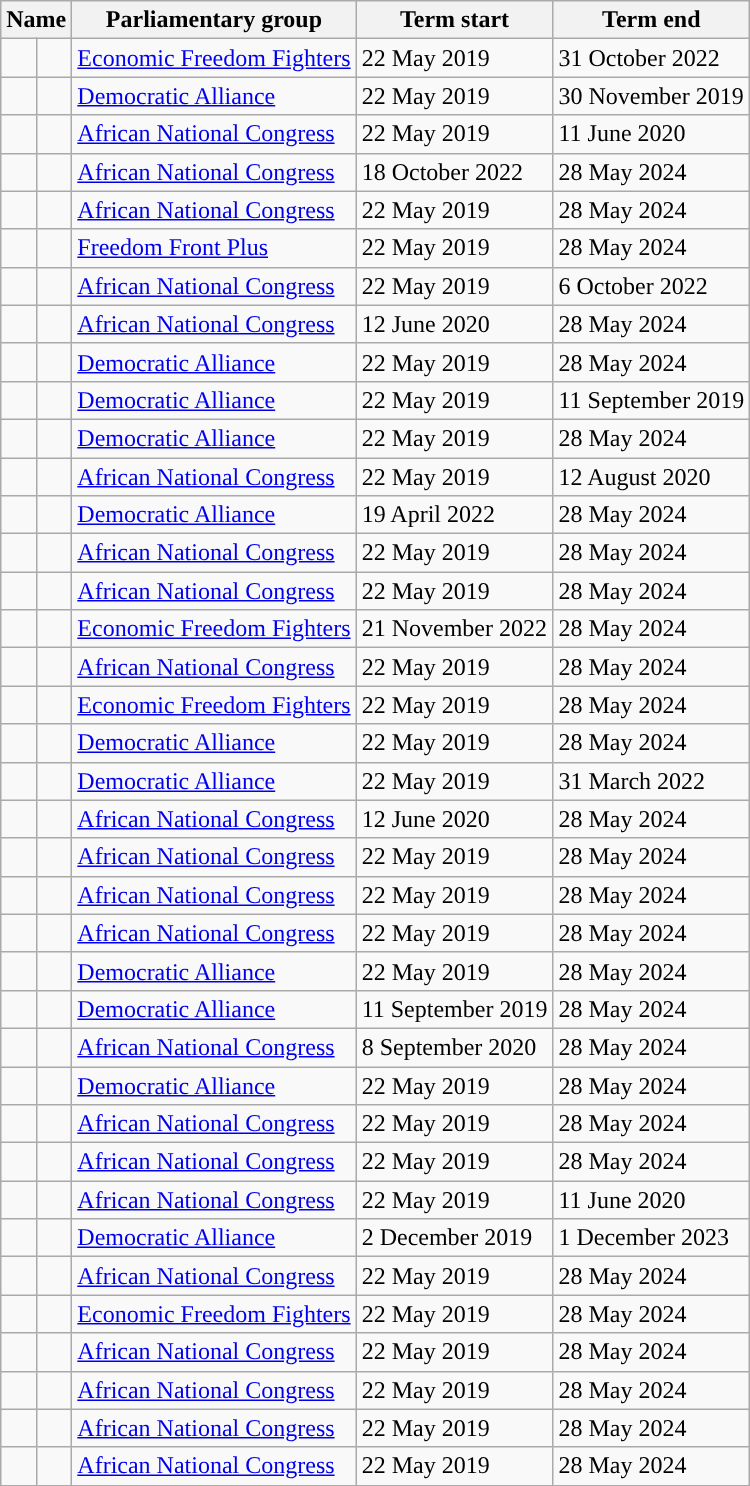<table class="wikitable sortable">
<tr>
<th scope=col colspan=2>Name</th>
<th scope=col>Parliamentary group</th>
<th scope=col>Term start</th>
<th scope=col>Term end</th>
</tr>
<tr>
<td style="background-color: "></td>
<td></td>
<td><a href='#'>Economic Freedom Fighters</a></td>
<td>22 May 2019</td>
<td>31 October 2022</td>
</tr>
<tr>
<td style="background-color: "></td>
<td></td>
<td><a href='#'>Democratic Alliance</a></td>
<td>22 May 2019</td>
<td>30 November 2019</td>
</tr>
<tr>
<td style="background-color: "></td>
<td></td>
<td><a href='#'>African National Congress</a></td>
<td>22 May 2019</td>
<td>11 June 2020</td>
</tr>
<tr>
<td style="background-color: "></td>
<td></td>
<td><a href='#'>African National Congress</a></td>
<td>18 October 2022</td>
<td>28 May 2024</td>
</tr>
<tr>
<td style="background-color: "></td>
<td></td>
<td><a href='#'>African National Congress</a></td>
<td>22 May 2019</td>
<td>28 May 2024</td>
</tr>
<tr>
<td style="background-color: "></td>
<td></td>
<td><a href='#'>Freedom Front Plus</a></td>
<td>22 May 2019</td>
<td>28 May 2024</td>
</tr>
<tr>
<td style="background-color: "></td>
<td></td>
<td><a href='#'>African National Congress</a></td>
<td>22 May 2019</td>
<td>6 October 2022</td>
</tr>
<tr>
<td style="background-color: "></td>
<td></td>
<td><a href='#'>African National Congress</a></td>
<td>12 June 2020</td>
<td>28 May 2024</td>
</tr>
<tr>
<td style="background-color: "></td>
<td></td>
<td><a href='#'>Democratic Alliance</a></td>
<td>22 May 2019</td>
<td>28 May 2024</td>
</tr>
<tr>
<td style="background-color: "></td>
<td></td>
<td><a href='#'>Democratic Alliance</a></td>
<td>22 May 2019</td>
<td>11 September 2019</td>
</tr>
<tr>
<td style="background-color: "></td>
<td></td>
<td><a href='#'>Democratic Alliance</a></td>
<td>22 May 2019</td>
<td>28 May 2024</td>
</tr>
<tr>
<td style="background-color: "></td>
<td></td>
<td><a href='#'>African National Congress</a></td>
<td>22 May 2019</td>
<td>12 August 2020</td>
</tr>
<tr>
<td style="background-color: "></td>
<td></td>
<td><a href='#'>Democratic Alliance</a></td>
<td>19 April 2022</td>
<td>28 May 2024</td>
</tr>
<tr>
<td style="background-color: "></td>
<td></td>
<td><a href='#'>African National Congress</a></td>
<td>22 May 2019</td>
<td>28 May 2024</td>
</tr>
<tr>
<td style="background-color: "></td>
<td></td>
<td><a href='#'>African National Congress</a></td>
<td>22 May 2019</td>
<td>28 May 2024</td>
</tr>
<tr>
<td style="background-color: "></td>
<td></td>
<td><a href='#'>Economic Freedom Fighters</a></td>
<td>21 November 2022</td>
<td>28 May 2024</td>
</tr>
<tr>
<td style="background-color: "></td>
<td></td>
<td><a href='#'>African National Congress</a></td>
<td>22 May 2019</td>
<td>28 May 2024</td>
</tr>
<tr>
<td style="background-color: "></td>
<td></td>
<td><a href='#'>Economic Freedom Fighters</a></td>
<td>22 May 2019</td>
<td>28 May 2024</td>
</tr>
<tr>
<td style="background-color: "></td>
<td></td>
<td><a href='#'>Democratic Alliance</a></td>
<td>22 May 2019</td>
<td>28 May 2024</td>
</tr>
<tr>
<td style="background-color: "></td>
<td></td>
<td><a href='#'>Democratic Alliance</a></td>
<td>22 May 2019</td>
<td>31 March 2022</td>
</tr>
<tr>
<td style="background-color: "></td>
<td></td>
<td><a href='#'>African National Congress</a></td>
<td>12 June 2020</td>
<td>28 May 2024</td>
</tr>
<tr>
<td style="background-color: "></td>
<td></td>
<td><a href='#'>African National Congress</a></td>
<td>22 May 2019</td>
<td>28 May 2024</td>
</tr>
<tr>
<td style="background-color: "></td>
<td></td>
<td><a href='#'>African National Congress</a></td>
<td>22 May 2019</td>
<td>28 May 2024</td>
</tr>
<tr>
<td style="background-color: "></td>
<td></td>
<td><a href='#'>African National Congress</a></td>
<td>22 May 2019</td>
<td>28 May 2024</td>
</tr>
<tr>
<td style="background-color: "></td>
<td></td>
<td><a href='#'>Democratic Alliance</a></td>
<td>22 May 2019</td>
<td>28 May 2024</td>
</tr>
<tr>
<td style="background-color: "></td>
<td></td>
<td><a href='#'>Democratic Alliance</a></td>
<td>11 September 2019</td>
<td>28 May 2024</td>
</tr>
<tr>
<td style="background-color: "></td>
<td></td>
<td><a href='#'>African National Congress</a></td>
<td>8 September 2020</td>
<td>28 May 2024</td>
</tr>
<tr>
<td style="background-color: "></td>
<td></td>
<td><a href='#'>Democratic Alliance</a></td>
<td>22 May 2019</td>
<td>28 May 2024</td>
</tr>
<tr>
<td style="background-color: "></td>
<td></td>
<td><a href='#'>African National Congress</a></td>
<td>22 May 2019</td>
<td>28 May 2024</td>
</tr>
<tr>
<td style="background-color: "></td>
<td></td>
<td><a href='#'>African National Congress</a></td>
<td>22 May 2019</td>
<td>28 May 2024</td>
</tr>
<tr>
<td style="background-color: "></td>
<td></td>
<td><a href='#'>African National Congress</a></td>
<td>22 May 2019</td>
<td>11 June 2020</td>
</tr>
<tr>
<td style="background-color: "></td>
<td></td>
<td><a href='#'>Democratic Alliance</a></td>
<td>2 December 2019</td>
<td>1 December 2023</td>
</tr>
<tr>
<td style="background-color: "></td>
<td></td>
<td><a href='#'>African National Congress</a></td>
<td>22 May 2019</td>
<td>28 May 2024</td>
</tr>
<tr>
<td style="background-color: "></td>
<td></td>
<td><a href='#'>Economic Freedom Fighters</a></td>
<td>22 May 2019</td>
<td>28 May 2024</td>
</tr>
<tr>
<td style="background-color: "></td>
<td></td>
<td><a href='#'>African National Congress</a></td>
<td>22 May 2019</td>
<td>28 May 2024</td>
</tr>
<tr>
<td style="background-color: "></td>
<td></td>
<td><a href='#'>African National Congress</a></td>
<td>22 May 2019</td>
<td>28 May 2024</td>
</tr>
<tr>
<td style="background-color: "></td>
<td></td>
<td><a href='#'>African National Congress</a></td>
<td>22 May 2019</td>
<td>28 May 2024</td>
</tr>
<tr>
<td style="background-color: "></td>
<td></td>
<td><a href='#'>African National Congress</a></td>
<td>22 May 2019</td>
<td>28 May 2024</td>
</tr>
</table>
